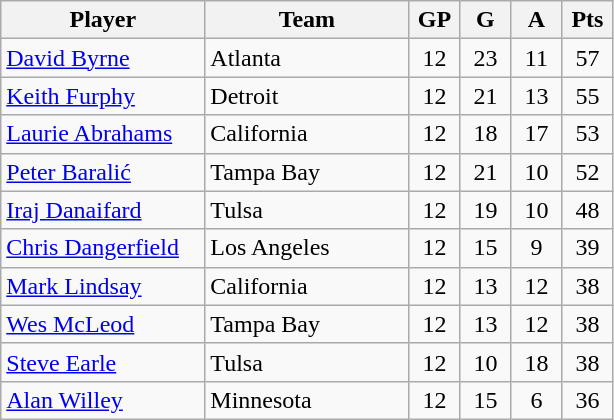<table class="wikitable">
<tr>
<th width="30%">Player</th>
<th width="30%">Team</th>
<th width="7.5%">GP</th>
<th width="7.5%">G</th>
<th width="7.5%">A</th>
<th width="7.5%">Pts</th>
</tr>
<tr align=center>
<td align=left><a href='#'>David Byrne</a></td>
<td align=left>Atlanta</td>
<td>12</td>
<td>23</td>
<td>11</td>
<td>57</td>
</tr>
<tr align=center>
<td align=left><a href='#'>Keith Furphy</a></td>
<td align=left>Detroit</td>
<td>12</td>
<td>21</td>
<td>13</td>
<td>55</td>
</tr>
<tr align=center>
<td align=left><a href='#'>Laurie Abrahams</a></td>
<td align=left>California</td>
<td>12</td>
<td>18</td>
<td>17</td>
<td>53</td>
</tr>
<tr align=center>
<td align=left><a href='#'>Peter Baralić</a></td>
<td align=left>Tampa Bay</td>
<td>12</td>
<td>21</td>
<td>10</td>
<td>52</td>
</tr>
<tr align=center>
<td align=left><a href='#'>Iraj Danaifard</a></td>
<td align=left>Tulsa</td>
<td>12</td>
<td>19</td>
<td>10</td>
<td>48</td>
</tr>
<tr align=center>
<td align=left><a href='#'>Chris Dangerfield</a></td>
<td align=left>Los Angeles</td>
<td>12</td>
<td>15</td>
<td>9</td>
<td>39</td>
</tr>
<tr align=center>
<td align=left><a href='#'>Mark Lindsay</a></td>
<td align=left>California</td>
<td>12</td>
<td>13</td>
<td>12</td>
<td>38</td>
</tr>
<tr align=center>
<td align=left><a href='#'>Wes McLeod</a></td>
<td align=left>Tampa Bay</td>
<td>12</td>
<td>13</td>
<td>12</td>
<td>38</td>
</tr>
<tr align=center>
<td align=left><a href='#'>Steve Earle</a></td>
<td align=left>Tulsa</td>
<td>12</td>
<td>10</td>
<td>18</td>
<td>38</td>
</tr>
<tr align=center>
<td align=left><a href='#'>Alan Willey</a></td>
<td align=left>Minnesota</td>
<td>12</td>
<td>15</td>
<td>6</td>
<td>36</td>
</tr>
</table>
